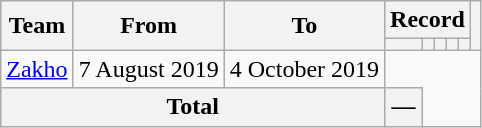<table class=wikitable style=text-align:center>
<tr>
<th rowspan=2>Team</th>
<th rowspan=2>From</th>
<th rowspan=2>To</th>
<th colspan=5>Record</th>
<th rowspan=2></th>
</tr>
<tr>
<th></th>
<th></th>
<th></th>
<th></th>
<th></th>
</tr>
<tr>
<td align=left><a href='#'>Zakho</a></td>
<td align=left>7 August 2019</td>
<td align=left>4 October 2019<br></td>
</tr>
<tr>
<th colspan=3>Total<br></th>
<th>—</th>
</tr>
</table>
